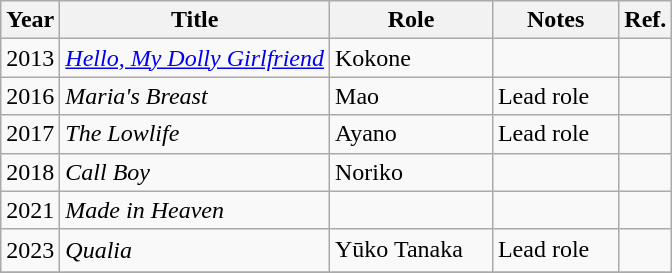<table class="wikitable">
<tr>
<th>Year</th>
<th>Title</th>
<th>Role</th>
<th>Notes</th>
<th>Ref.</th>
</tr>
<tr>
<td>2013</td>
<td><em><a href='#'>Hello, My Dolly Girlfriend</a></em></td>
<td>Kokone</td>
<td></td>
<td></td>
</tr>
<tr>
<td>2016</td>
<td><em>Maria's Breast</em></td>
<td>Mao</td>
<td>Lead role</td>
<td></td>
</tr>
<tr>
<td>2017</td>
<td><em>The Lowlife</em></td>
<td>Ayano</td>
<td>Lead role</td>
<td></td>
</tr>
<tr>
<td>2018</td>
<td><em>Call Boy</em></td>
<td>Noriko</td>
<td></td>
<td></td>
</tr>
<tr>
<td>2021</td>
<td><em>Made in Heaven</em></td>
<td></td>
<td></td>
<td></td>
</tr>
<tr>
<td>2023</td>
<td><em>Qualia</em></td>
<td>Yūko Tanaka　</td>
<td>Lead role　</td>
<td></td>
</tr>
<tr>
</tr>
</table>
